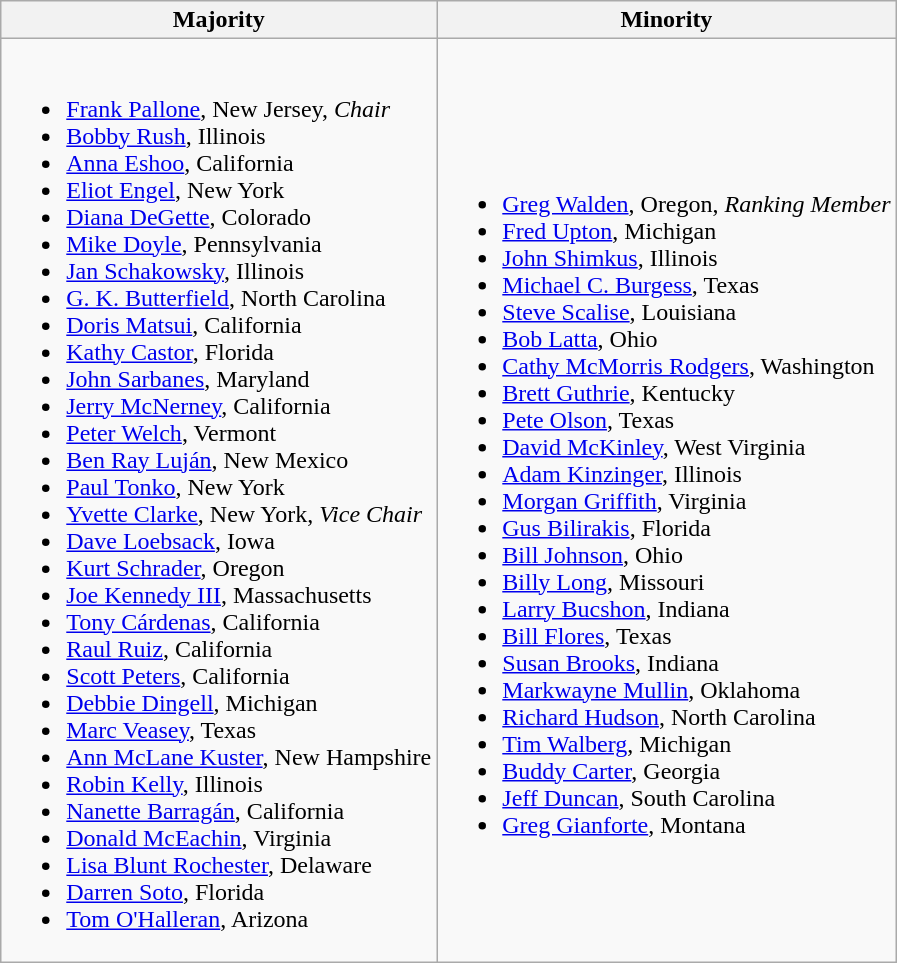<table class=wikitable>
<tr>
<th>Majority</th>
<th>Minority</th>
</tr>
<tr>
<td><br><ul><li><a href='#'>Frank Pallone</a>, New Jersey, <em>Chair</em></li><li><a href='#'>Bobby Rush</a>, Illinois</li><li><a href='#'>Anna Eshoo</a>, California</li><li><a href='#'>Eliot Engel</a>, New York</li><li><a href='#'>Diana DeGette</a>, Colorado</li><li><a href='#'>Mike Doyle</a>, Pennsylvania</li><li><a href='#'>Jan Schakowsky</a>, Illinois</li><li><a href='#'>G. K. Butterfield</a>, North Carolina</li><li><a href='#'>Doris Matsui</a>, California</li><li><a href='#'>Kathy Castor</a>, Florida</li><li><a href='#'>John Sarbanes</a>, Maryland</li><li><a href='#'>Jerry McNerney</a>, California</li><li><a href='#'>Peter Welch</a>, Vermont</li><li><a href='#'>Ben Ray Luján</a>, New Mexico</li><li><a href='#'>Paul Tonko</a>, New York</li><li><a href='#'>Yvette Clarke</a>, New York, <em>Vice Chair</em></li><li><a href='#'>Dave Loebsack</a>, Iowa</li><li><a href='#'>Kurt Schrader</a>, Oregon</li><li><a href='#'>Joe Kennedy III</a>, Massachusetts</li><li><a href='#'>Tony Cárdenas</a>, California</li><li><a href='#'>Raul Ruiz</a>, California</li><li><a href='#'>Scott Peters</a>, California</li><li><a href='#'>Debbie Dingell</a>, Michigan</li><li><a href='#'>Marc Veasey</a>, Texas</li><li><a href='#'>Ann McLane Kuster</a>, New Hampshire</li><li><a href='#'>Robin Kelly</a>, Illinois</li><li><a href='#'>Nanette Barragán</a>, California</li><li><a href='#'>Donald McEachin</a>, Virginia</li><li><a href='#'>Lisa Blunt Rochester</a>, Delaware</li><li><a href='#'>Darren Soto</a>, Florida</li><li><a href='#'>Tom O'Halleran</a>, Arizona</li></ul></td>
<td><br><ul><li><a href='#'>Greg Walden</a>, Oregon, <em>Ranking Member</em></li><li><a href='#'>Fred Upton</a>, Michigan</li><li><a href='#'>John Shimkus</a>, Illinois</li><li><a href='#'>Michael C. Burgess</a>, Texas</li><li><a href='#'>Steve Scalise</a>, Louisiana</li><li><a href='#'>Bob Latta</a>, Ohio</li><li><a href='#'>Cathy McMorris Rodgers</a>, Washington</li><li><a href='#'>Brett Guthrie</a>, Kentucky</li><li><a href='#'>Pete Olson</a>, Texas</li><li><a href='#'>David McKinley</a>, West Virginia</li><li><a href='#'>Adam Kinzinger</a>, Illinois</li><li><a href='#'>Morgan Griffith</a>, Virginia</li><li><a href='#'>Gus Bilirakis</a>, Florida</li><li><a href='#'>Bill Johnson</a>, Ohio</li><li><a href='#'>Billy Long</a>, Missouri</li><li><a href='#'>Larry Bucshon</a>, Indiana</li><li><a href='#'>Bill Flores</a>, Texas</li><li><a href='#'>Susan Brooks</a>, Indiana</li><li><a href='#'>Markwayne Mullin</a>, Oklahoma</li><li><a href='#'>Richard Hudson</a>, North Carolina</li><li><a href='#'>Tim Walberg</a>, Michigan</li><li><a href='#'>Buddy Carter</a>, Georgia</li><li><a href='#'>Jeff Duncan</a>, South Carolina</li><li><a href='#'>Greg Gianforte</a>, Montana</li></ul></td>
</tr>
</table>
